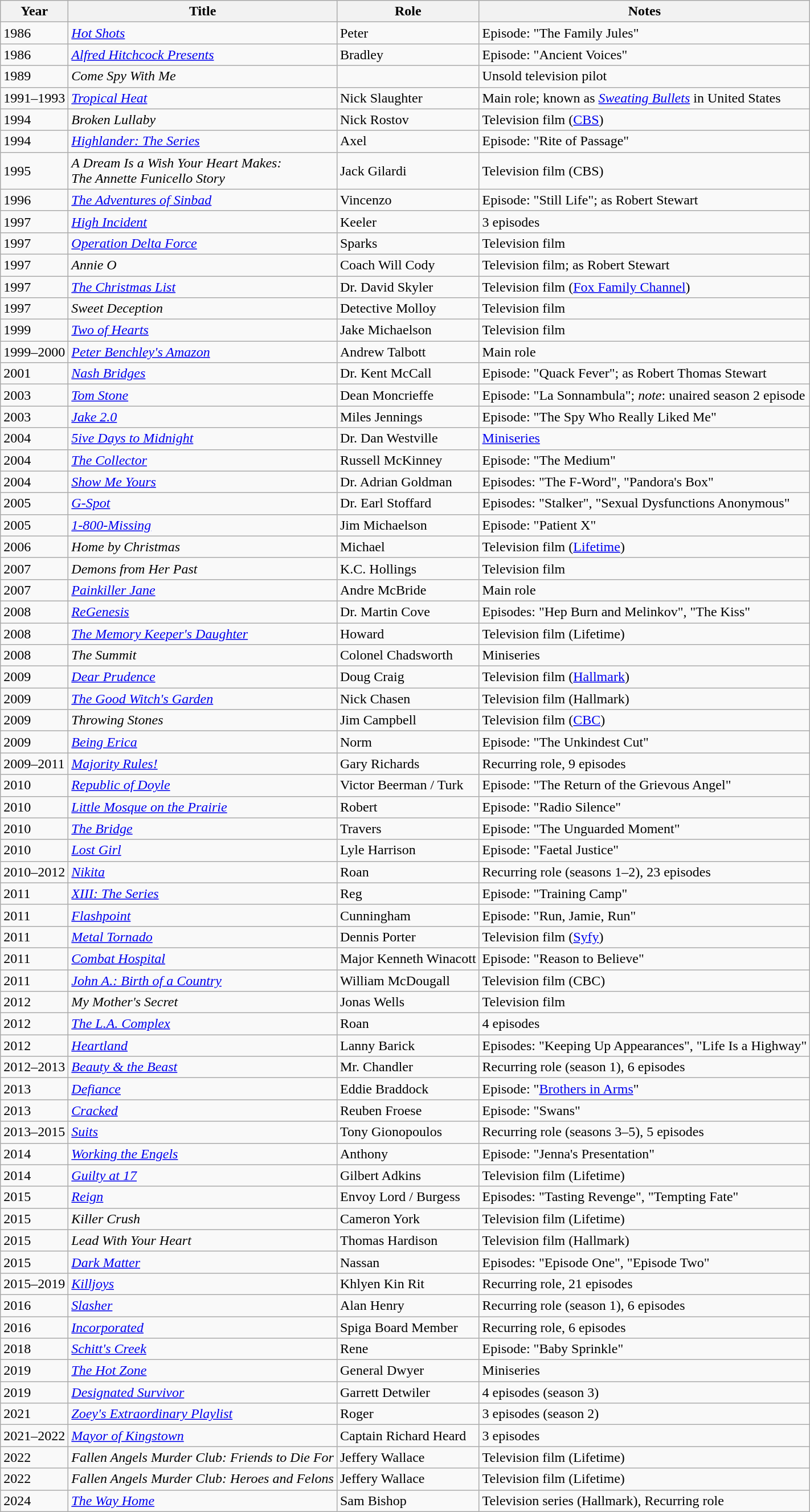<table class="wikitable sortable">
<tr>
<th>Year</th>
<th>Title</th>
<th>Role</th>
<th class="unsortable">Notes</th>
</tr>
<tr>
<td>1986</td>
<td><em><a href='#'>Hot Shots</a></em></td>
<td>Peter</td>
<td>Episode: "The Family Jules"</td>
</tr>
<tr>
<td>1986</td>
<td><em><a href='#'>Alfred Hitchcock Presents</a></em></td>
<td>Bradley</td>
<td>Episode: "Ancient Voices"</td>
</tr>
<tr>
<td>1989</td>
<td><em>Come Spy With Me</em></td>
<td></td>
<td>Unsold television pilot</td>
</tr>
<tr>
<td>1991–1993</td>
<td><em><a href='#'>Tropical Heat</a></em></td>
<td>Nick Slaughter</td>
<td>Main role; known as <em><a href='#'>Sweating Bullets</a></em> in United States</td>
</tr>
<tr>
<td>1994</td>
<td><em>Broken Lullaby</em></td>
<td>Nick Rostov</td>
<td>Television film (<a href='#'>CBS</a>)</td>
</tr>
<tr>
<td>1994</td>
<td><em><a href='#'>Highlander: The Series</a></em></td>
<td>Axel</td>
<td>Episode: "Rite of Passage"</td>
</tr>
<tr>
<td>1995</td>
<td data-sort-value="Dream Is a Wish Your Heart Makes: The Annette Funicello Story, The"><em>A Dream Is a Wish Your Heart Makes: <br>The Annette Funicello Story</em></td>
<td>Jack Gilardi</td>
<td>Television film (CBS)</td>
</tr>
<tr>
<td>1996</td>
<td data-sort-value="Adventures of Sinbad, The"><em><a href='#'>The Adventures of Sinbad</a></em></td>
<td>Vincenzo</td>
<td>Episode: "Still Life"; as Robert Stewart</td>
</tr>
<tr>
<td>1997</td>
<td><em><a href='#'>High Incident</a></em></td>
<td>Keeler</td>
<td>3 episodes</td>
</tr>
<tr>
<td>1997</td>
<td><em><a href='#'>Operation Delta Force</a></em></td>
<td>Sparks</td>
<td>Television film</td>
</tr>
<tr>
<td>1997</td>
<td><em>Annie O</em></td>
<td>Coach Will Cody</td>
<td>Television film; as Robert Stewart</td>
</tr>
<tr>
<td>1997</td>
<td data-sort-value="Christmas List, The"><em><a href='#'>The Christmas List</a></em></td>
<td>Dr. David Skyler</td>
<td>Television film (<a href='#'>Fox Family Channel</a>)</td>
</tr>
<tr>
<td>1997</td>
<td><em>Sweet Deception</em></td>
<td>Detective Molloy</td>
<td>Television film</td>
</tr>
<tr>
<td>1999</td>
<td><em><a href='#'>Two of Hearts</a></em></td>
<td>Jake Michaelson</td>
<td>Television film</td>
</tr>
<tr>
<td>1999–2000</td>
<td><em><a href='#'>Peter Benchley's Amazon</a></em></td>
<td>Andrew Talbott</td>
<td>Main role</td>
</tr>
<tr>
<td>2001</td>
<td><em><a href='#'>Nash Bridges</a></em></td>
<td>Dr. Kent McCall</td>
<td>Episode: "Quack Fever"; as Robert Thomas Stewart</td>
</tr>
<tr>
<td>2003</td>
<td><em><a href='#'>Tom Stone</a></em></td>
<td>Dean Moncrieffe</td>
<td>Episode: "La Sonnambula"; <em>note</em>: unaired season 2 episode</td>
</tr>
<tr>
<td>2003</td>
<td><em><a href='#'>Jake 2.0</a></em></td>
<td>Miles Jennings</td>
<td>Episode: "The Spy Who Really Liked Me"</td>
</tr>
<tr>
<td>2004</td>
<td><em><a href='#'>5ive Days to Midnight</a></em></td>
<td>Dr. Dan Westville</td>
<td><a href='#'>Miniseries</a></td>
</tr>
<tr>
<td>2004</td>
<td data-sort-value="Collector, The"><em><a href='#'>The Collector</a></em></td>
<td>Russell McKinney</td>
<td>Episode: "The Medium"</td>
</tr>
<tr>
<td>2004</td>
<td><em><a href='#'>Show Me Yours</a></em></td>
<td>Dr. Adrian Goldman</td>
<td>Episodes: "The F-Word", "Pandora's Box"</td>
</tr>
<tr>
<td>2005</td>
<td><em><a href='#'>G-Spot</a></em></td>
<td>Dr. Earl Stoffard</td>
<td>Episodes: "Stalker", "Sexual Dysfunctions Anonymous"</td>
</tr>
<tr>
<td>2005</td>
<td><em><a href='#'>1-800-Missing</a></em></td>
<td>Jim Michaelson</td>
<td>Episode: "Patient X"</td>
</tr>
<tr>
<td>2006</td>
<td><em>Home by Christmas</em></td>
<td>Michael</td>
<td>Television film (<a href='#'>Lifetime</a>)</td>
</tr>
<tr>
<td>2007</td>
<td><em>Demons from Her Past</em></td>
<td>K.C. Hollings</td>
<td>Television film</td>
</tr>
<tr>
<td>2007</td>
<td><em><a href='#'>Painkiller Jane</a></em></td>
<td>Andre McBride</td>
<td>Main role</td>
</tr>
<tr>
<td>2008</td>
<td><em><a href='#'>ReGenesis</a></em></td>
<td>Dr. Martin Cove</td>
<td>Episodes: "Hep Burn and Melinkov", "The Kiss"</td>
</tr>
<tr>
<td>2008</td>
<td data-sort-value="Memory Keeper's Daughter, The"><em><a href='#'>The Memory Keeper's Daughter</a></em></td>
<td>Howard</td>
<td>Television film (Lifetime)</td>
</tr>
<tr>
<td>2008</td>
<td data-sort-value="Summit, The"><em>The Summit</em></td>
<td>Colonel Chadsworth</td>
<td>Miniseries</td>
</tr>
<tr>
<td>2009</td>
<td><em><a href='#'>Dear Prudence</a></em></td>
<td>Doug Craig</td>
<td>Television film (<a href='#'>Hallmark</a>)</td>
</tr>
<tr>
<td>2009</td>
<td data-sort-value="Good Witch's Garden, The"><em><a href='#'>The Good Witch's Garden</a></em></td>
<td>Nick Chasen</td>
<td>Television film (Hallmark)</td>
</tr>
<tr>
<td>2009</td>
<td><em>Throwing Stones</em></td>
<td>Jim Campbell</td>
<td>Television film (<a href='#'>CBC</a>)</td>
</tr>
<tr>
<td>2009</td>
<td><em><a href='#'>Being Erica</a></em></td>
<td>Norm</td>
<td>Episode: "The Unkindest Cut"</td>
</tr>
<tr>
<td>2009–2011</td>
<td><em><a href='#'>Majority Rules!</a></em></td>
<td>Gary Richards</td>
<td>Recurring role, 9 episodes</td>
</tr>
<tr>
<td>2010</td>
<td><em><a href='#'>Republic of Doyle</a></em></td>
<td>Victor Beerman / Turk</td>
<td>Episode: "The Return of the Grievous Angel"</td>
</tr>
<tr>
<td>2010</td>
<td><em><a href='#'>Little Mosque on the Prairie</a></em></td>
<td>Robert</td>
<td>Episode: "Radio Silence"</td>
</tr>
<tr>
<td>2010</td>
<td data-sort-value="Bridge, The"><em><a href='#'>The Bridge</a></em></td>
<td>Travers</td>
<td>Episode: "The Unguarded Moment"</td>
</tr>
<tr>
<td>2010</td>
<td><em><a href='#'>Lost Girl</a></em></td>
<td>Lyle Harrison</td>
<td>Episode: "Faetal Justice"</td>
</tr>
<tr>
<td>2010–2012</td>
<td><em><a href='#'>Nikita</a></em></td>
<td>Roan</td>
<td>Recurring role (seasons 1–2), 23 episodes</td>
</tr>
<tr>
<td>2011</td>
<td><em><a href='#'>XIII: The Series</a></em></td>
<td>Reg</td>
<td>Episode: "Training Camp"</td>
</tr>
<tr>
<td>2011</td>
<td><em><a href='#'>Flashpoint</a></em></td>
<td>Cunningham</td>
<td>Episode: "Run, Jamie, Run"</td>
</tr>
<tr>
<td>2011</td>
<td><em><a href='#'>Metal Tornado</a></em></td>
<td>Dennis Porter</td>
<td>Television film (<a href='#'>Syfy</a>)</td>
</tr>
<tr>
<td>2011</td>
<td><em><a href='#'>Combat Hospital</a></em></td>
<td>Major Kenneth Winacott</td>
<td>Episode: "Reason to Believe"</td>
</tr>
<tr>
<td>2011</td>
<td><em><a href='#'>John A.: Birth of a Country</a></em></td>
<td>William McDougall</td>
<td>Television film (CBC)</td>
</tr>
<tr>
<td>2012</td>
<td><em>My Mother's Secret</em></td>
<td>Jonas Wells</td>
<td>Television film</td>
</tr>
<tr>
<td>2012</td>
<td data-sort-value="L.A. Complex, The"><em><a href='#'>The L.A. Complex</a></em></td>
<td>Roan</td>
<td>4 episodes</td>
</tr>
<tr>
<td>2012</td>
<td><em><a href='#'>Heartland</a></em></td>
<td>Lanny Barick</td>
<td>Episodes: "Keeping Up Appearances", "Life Is a Highway"</td>
</tr>
<tr>
<td>2012–2013</td>
<td><em><a href='#'>Beauty & the Beast</a></em></td>
<td>Mr. Chandler</td>
<td>Recurring role (season 1), 6 episodes</td>
</tr>
<tr>
<td>2013</td>
<td><em><a href='#'>Defiance</a></em></td>
<td>Eddie Braddock</td>
<td>Episode: "<a href='#'>Brothers in Arms</a>"</td>
</tr>
<tr>
<td>2013</td>
<td><em><a href='#'>Cracked</a></em></td>
<td>Reuben Froese</td>
<td>Episode: "Swans"</td>
</tr>
<tr>
<td>2013–2015</td>
<td><em><a href='#'>Suits</a></em></td>
<td>Tony Gionopoulos</td>
<td>Recurring role (seasons 3–5), 5 episodes</td>
</tr>
<tr>
<td>2014</td>
<td><em><a href='#'>Working the Engels</a></em></td>
<td>Anthony</td>
<td>Episode: "Jenna's Presentation"</td>
</tr>
<tr>
<td>2014</td>
<td><em><a href='#'>Guilty at 17</a></em></td>
<td>Gilbert Adkins</td>
<td>Television film (Lifetime)</td>
</tr>
<tr>
<td>2015</td>
<td><em><a href='#'>Reign</a></em></td>
<td>Envoy Lord / Burgess</td>
<td>Episodes: "Tasting Revenge", "Tempting Fate"</td>
</tr>
<tr>
<td>2015</td>
<td><em>Killer Crush</em></td>
<td>Cameron York</td>
<td>Television film (Lifetime)</td>
</tr>
<tr>
<td>2015</td>
<td><em>Lead With Your Heart</em></td>
<td>Thomas Hardison</td>
<td>Television film (Hallmark)</td>
</tr>
<tr>
<td>2015</td>
<td><em><a href='#'>Dark Matter</a></em></td>
<td>Nassan</td>
<td>Episodes: "Episode One", "Episode Two"</td>
</tr>
<tr>
<td>2015–2019</td>
<td><em><a href='#'>Killjoys</a></em></td>
<td>Khlyen Kin Rit</td>
<td>Recurring role, 21 episodes</td>
</tr>
<tr>
<td>2016</td>
<td><em><a href='#'>Slasher</a></em></td>
<td>Alan Henry</td>
<td>Recurring role (season 1), 6 episodes</td>
</tr>
<tr>
<td>2016</td>
<td><em><a href='#'>Incorporated</a></em></td>
<td>Spiga Board Member</td>
<td>Recurring role, 6 episodes</td>
</tr>
<tr>
<td>2018</td>
<td><em><a href='#'>Schitt's Creek</a></em></td>
<td>Rene</td>
<td>Episode: "Baby Sprinkle"</td>
</tr>
<tr>
<td>2019</td>
<td data-sort-value="Hot Zone, The"><em><a href='#'>The Hot Zone</a></em></td>
<td>General Dwyer</td>
<td>Miniseries</td>
</tr>
<tr>
<td>2019</td>
<td><em><a href='#'>Designated Survivor</a></em></td>
<td>Garrett Detwiler</td>
<td>4 episodes (season 3)</td>
</tr>
<tr>
<td>2021</td>
<td><em><a href='#'>Zoey's Extraordinary Playlist</a></em></td>
<td>Roger</td>
<td>3 episodes (season 2)</td>
</tr>
<tr>
<td>2021–2022</td>
<td><em><a href='#'>Mayor of Kingstown</a></em></td>
<td>Captain Richard Heard</td>
<td>3 episodes</td>
</tr>
<tr>
<td>2022</td>
<td><em>Fallen Angels Murder Club: Friends to Die For</em></td>
<td>Jeffery Wallace</td>
<td>Television film (Lifetime)</td>
</tr>
<tr>
<td>2022</td>
<td><em>Fallen Angels Murder Club: Heroes and Felons</em></td>
<td>Jeffery Wallace</td>
<td>Television film (Lifetime)</td>
</tr>
<tr>
<td>2024</td>
<td><em><a href='#'>The Way Home</a></em></td>
<td>Sam Bishop</td>
<td>Television series (Hallmark), Recurring role</td>
</tr>
</table>
